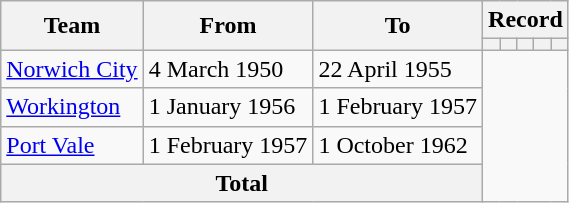<table class="wikitable" style="text-align:center">
<tr>
<th rowspan=2>Team</th>
<th rowspan=2>From</th>
<th rowspan=2>To</th>
<th colspan=5>Record</th>
</tr>
<tr>
<th></th>
<th></th>
<th></th>
<th></th>
<th></th>
</tr>
<tr>
<td align=left><a href='#'>Norwich City</a></td>
<td align=left>4 March 1950</td>
<td align=left>22 April 1955<br></td>
</tr>
<tr>
<td align=left><a href='#'>Workington</a></td>
<td align=left>1 January 1956</td>
<td align=left>1 February 1957<br></td>
</tr>
<tr>
<td align=left><a href='#'>Port Vale</a></td>
<td align=left>1 February 1957</td>
<td align=left>1 October 1962<br></td>
</tr>
<tr>
<th colspan=3>Total<br></th>
</tr>
</table>
